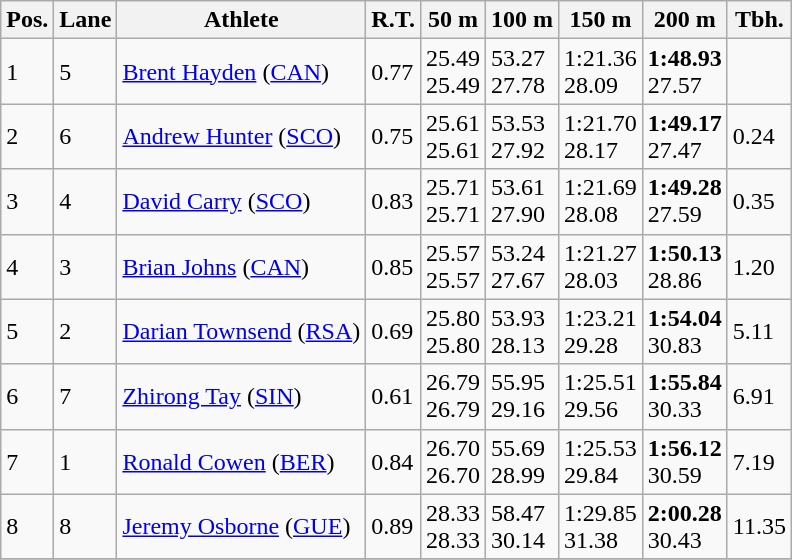<table class="wikitable">
<tr>
<th>Pos.</th>
<th>Lane</th>
<th>Athlete</th>
<th>R.T.</th>
<th>50 m</th>
<th>100 m</th>
<th>150 m</th>
<th>200 m</th>
<th>Tbh.</th>
</tr>
<tr>
<td>1</td>
<td>5</td>
<td> <a href='#'>Brent Hayden</a> (<a href='#'>CAN</a>)</td>
<td>0.77</td>
<td>25.49<br>25.49</td>
<td>53.27<br>27.78</td>
<td>1:21.36<br>28.09</td>
<td><strong>1:48.93</strong><br>27.57</td>
<td> </td>
</tr>
<tr>
<td>2</td>
<td>6</td>
<td> <a href='#'>Andrew Hunter</a> (<a href='#'>SCO</a>)</td>
<td>0.75</td>
<td>25.61<br>25.61</td>
<td>53.53<br>27.92</td>
<td>1:21.70<br>28.17</td>
<td><strong>1:49.17</strong><br>27.47</td>
<td>0.24</td>
</tr>
<tr>
<td>3</td>
<td>4</td>
<td> <a href='#'>David Carry</a> (<a href='#'>SCO</a>)</td>
<td>0.83</td>
<td>25.71<br>25.71</td>
<td>53.61<br>27.90</td>
<td>1:21.69<br>28.08</td>
<td><strong>1:49.28</strong><br>27.59</td>
<td>0.35</td>
</tr>
<tr>
<td>4</td>
<td>3</td>
<td> <a href='#'>Brian Johns</a> (<a href='#'>CAN</a>)</td>
<td>0.85</td>
<td>25.57<br>25.57</td>
<td>53.24<br>27.67</td>
<td>1:21.27<br>28.03</td>
<td><strong>1:50.13</strong><br>28.86</td>
<td>1.20</td>
</tr>
<tr>
<td>5</td>
<td>2</td>
<td> <a href='#'>Darian Townsend</a> (<a href='#'>RSA</a>)</td>
<td>0.69</td>
<td>25.80<br>25.80</td>
<td>53.93<br>28.13</td>
<td>1:23.21<br>29.28</td>
<td><strong>1:54.04</strong><br>30.83</td>
<td>5.11</td>
</tr>
<tr>
<td>6</td>
<td>7</td>
<td> <a href='#'>Zhirong Tay</a> (<a href='#'>SIN</a>)</td>
<td>0.61</td>
<td>26.79<br>26.79</td>
<td>55.95<br>29.16</td>
<td>1:25.51<br>29.56</td>
<td><strong>1:55.84</strong><br>30.33</td>
<td>6.91</td>
</tr>
<tr>
<td>7</td>
<td>1</td>
<td> <a href='#'>Ronald Cowen</a> (<a href='#'>BER</a>)</td>
<td>0.84</td>
<td>26.70<br>26.70</td>
<td>55.69<br>28.99</td>
<td>1:25.53<br>29.84</td>
<td><strong>1:56.12</strong><br>30.59</td>
<td>7.19</td>
</tr>
<tr>
<td>8</td>
<td>8</td>
<td> <a href='#'>Jeremy Osborne</a> (<a href='#'>GUE</a>)</td>
<td>0.89</td>
<td>28.33<br>28.33</td>
<td>58.47<br>30.14</td>
<td>1:29.85<br>31.38</td>
<td><strong>2:00.28</strong><br>30.43</td>
<td>11.35</td>
</tr>
<tr>
</tr>
</table>
